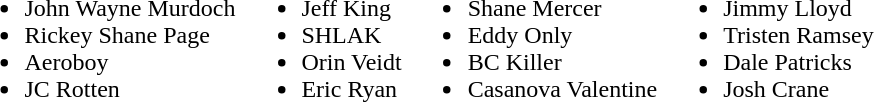<table>
<tr>
<td valign=top><br><ul><li>John Wayne Murdoch</li><li>Rickey Shane Page</li><li>Aeroboy</li><li>JC Rotten</li></ul></td>
<td valign=top><br><ul><li>Jeff King</li><li>SHLAK</li><li>Orin Veidt</li><li>Eric Ryan</li></ul></td>
<td valign=top><br><ul><li>Shane Mercer</li><li>Eddy Only</li><li>BC Killer</li><li>Casanova Valentine</li></ul></td>
<td valign=top><br><ul><li>Jimmy Lloyd</li><li>Tristen Ramsey</li><li>Dale Patricks</li><li>Josh Crane</li></ul></td>
</tr>
</table>
